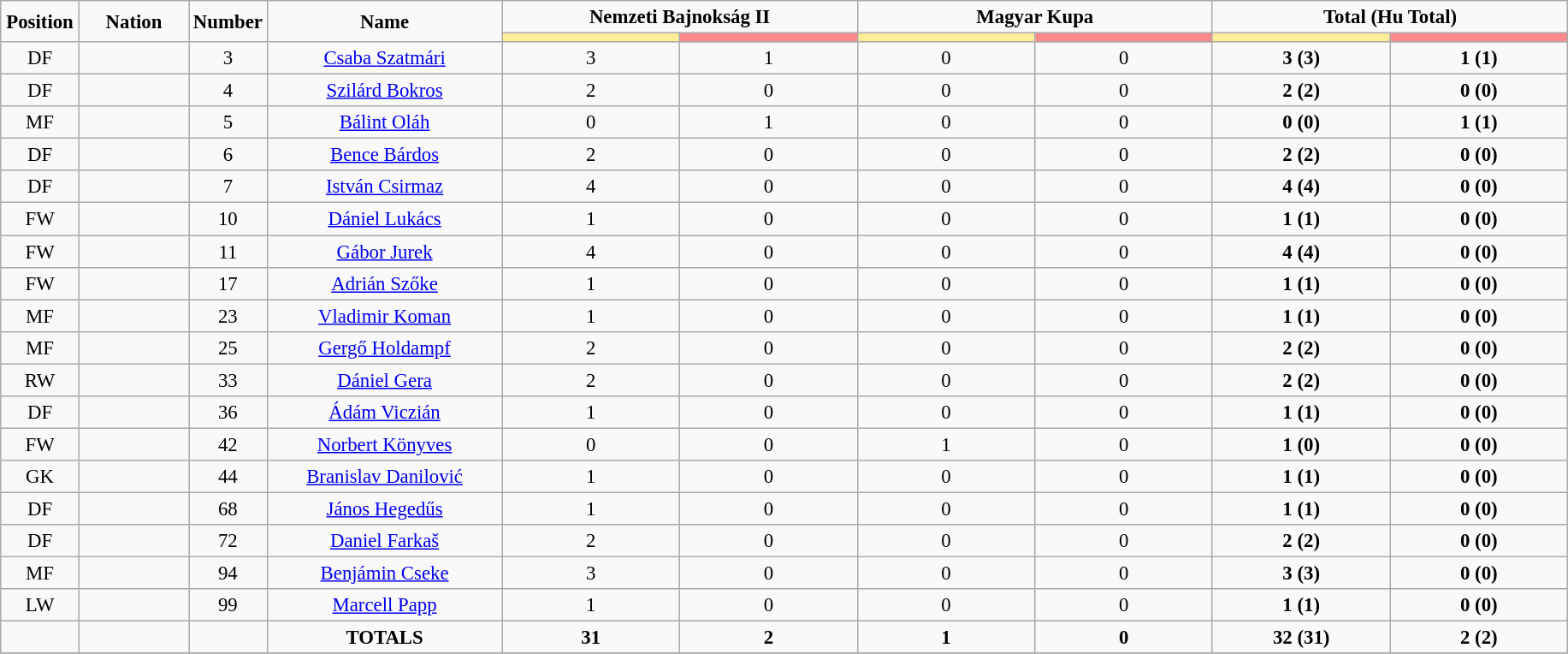<table class="wikitable" style="font-size: 95%; text-align: center;">
<tr>
<td rowspan="2" width="5%" align="center"><strong>Position</strong></td>
<td rowspan="2" width="7%" align="center"><strong>Nation</strong></td>
<td rowspan="2" width="5%" align="center"><strong>Number</strong></td>
<td rowspan="2" width="15%" align="center"><strong>Name</strong></td>
<td colspan="2" align="center"><strong>Nemzeti Bajnokság II</strong></td>
<td colspan="2" align="center"><strong>Magyar Kupa</strong></td>
<td colspan="2" align="center"><strong>Total (Hu Total)</strong></td>
</tr>
<tr>
<th width=60 style="background: #FFEE99"></th>
<th width=60 style="background: #FF8888"></th>
<th width=60 style="background: #FFEE99"></th>
<th width=60 style="background: #FF8888"></th>
<th width=60 style="background: #FFEE99"></th>
<th width=60 style="background: #FF8888"></th>
</tr>
<tr>
<td>DF</td>
<td></td>
<td>3</td>
<td><a href='#'>Csaba Szatmári</a></td>
<td>3</td>
<td>1</td>
<td>0</td>
<td>0</td>
<td><strong>3 (3)</strong></td>
<td><strong>1 (1)</strong></td>
</tr>
<tr>
<td>DF</td>
<td></td>
<td>4</td>
<td><a href='#'>Szilárd Bokros</a></td>
<td>2</td>
<td>0</td>
<td>0</td>
<td>0</td>
<td><strong>2 (2)</strong></td>
<td><strong>0 (0)</strong></td>
</tr>
<tr>
<td>MF</td>
<td></td>
<td>5</td>
<td><a href='#'>Bálint Oláh</a></td>
<td>0</td>
<td>1</td>
<td>0</td>
<td>0</td>
<td><strong>0 (0)</strong></td>
<td><strong>1 (1)</strong></td>
</tr>
<tr>
<td>DF</td>
<td></td>
<td>6</td>
<td><a href='#'>Bence Bárdos</a></td>
<td>2</td>
<td>0</td>
<td>0</td>
<td>0</td>
<td><strong>2 (2)</strong></td>
<td><strong>0 (0)</strong></td>
</tr>
<tr>
<td>DF</td>
<td></td>
<td>7</td>
<td><a href='#'>István Csirmaz</a></td>
<td>4</td>
<td>0</td>
<td>0</td>
<td>0</td>
<td><strong>4 (4)</strong></td>
<td><strong>0 (0)</strong></td>
</tr>
<tr>
<td>FW</td>
<td></td>
<td>10</td>
<td><a href='#'>Dániel Lukács</a></td>
<td>1</td>
<td>0</td>
<td>0</td>
<td>0</td>
<td><strong>1 (1)</strong></td>
<td><strong>0 (0)</strong></td>
</tr>
<tr>
<td>FW</td>
<td></td>
<td>11</td>
<td><a href='#'>Gábor Jurek</a></td>
<td>4</td>
<td>0</td>
<td>0</td>
<td>0</td>
<td><strong>4 (4)</strong></td>
<td><strong>0 (0)</strong></td>
</tr>
<tr>
<td>FW</td>
<td></td>
<td>17</td>
<td><a href='#'>Adrián Szőke</a></td>
<td>1</td>
<td>0</td>
<td>0</td>
<td>0</td>
<td><strong>1 (1)</strong></td>
<td><strong>0 (0)</strong></td>
</tr>
<tr>
<td>MF</td>
<td></td>
<td>23</td>
<td><a href='#'>Vladimir Koman</a></td>
<td>1</td>
<td>0</td>
<td>0</td>
<td>0</td>
<td><strong>1 (1)</strong></td>
<td><strong>0 (0)</strong></td>
</tr>
<tr>
<td>MF</td>
<td></td>
<td>25</td>
<td><a href='#'>Gergő Holdampf</a></td>
<td>2</td>
<td>0</td>
<td>0</td>
<td>0</td>
<td><strong>2 (2)</strong></td>
<td><strong>0 (0)</strong></td>
</tr>
<tr>
<td>RW</td>
<td></td>
<td>33</td>
<td><a href='#'>Dániel Gera</a></td>
<td>2</td>
<td>0</td>
<td>0</td>
<td>0</td>
<td><strong>2 (2)</strong></td>
<td><strong>0 (0)</strong></td>
</tr>
<tr>
<td>DF</td>
<td></td>
<td>36</td>
<td><a href='#'>Ádám Viczián</a></td>
<td>1</td>
<td>0</td>
<td>0</td>
<td>0</td>
<td><strong>1 (1)</strong></td>
<td><strong>0 (0)</strong></td>
</tr>
<tr>
<td>FW</td>
<td></td>
<td>42</td>
<td><a href='#'>Norbert Könyves</a></td>
<td>0</td>
<td>0</td>
<td>1</td>
<td>0</td>
<td><strong>1 (0)</strong></td>
<td><strong>0 (0)</strong></td>
</tr>
<tr>
<td>GK</td>
<td></td>
<td>44</td>
<td><a href='#'>Branislav Danilović</a></td>
<td>1</td>
<td>0</td>
<td>0</td>
<td>0</td>
<td><strong>1 (1)</strong></td>
<td><strong>0 (0)</strong></td>
</tr>
<tr>
<td>DF</td>
<td></td>
<td>68</td>
<td><a href='#'>János Hegedűs</a></td>
<td>1</td>
<td>0</td>
<td>0</td>
<td>0</td>
<td><strong>1 (1)</strong></td>
<td><strong>0 (0)</strong></td>
</tr>
<tr>
<td>DF</td>
<td></td>
<td>72</td>
<td><a href='#'>Daniel Farkaš</a></td>
<td>2</td>
<td>0</td>
<td>0</td>
<td>0</td>
<td><strong>2 (2)</strong></td>
<td><strong>0 (0)</strong></td>
</tr>
<tr>
<td>MF</td>
<td></td>
<td>94</td>
<td><a href='#'>Benjámin Cseke</a></td>
<td>3</td>
<td>0</td>
<td>0</td>
<td>0</td>
<td><strong>3 (3)</strong></td>
<td><strong>0 (0)</strong></td>
</tr>
<tr>
<td>LW</td>
<td></td>
<td>99</td>
<td><a href='#'>Marcell Papp</a></td>
<td>1</td>
<td>0</td>
<td>0</td>
<td>0</td>
<td><strong>1 (1)</strong></td>
<td><strong>0 (0)</strong></td>
</tr>
<tr>
<td></td>
<td></td>
<td></td>
<td><strong>TOTALS</strong></td>
<td><strong>31</strong></td>
<td><strong>2</strong></td>
<td><strong>1</strong></td>
<td><strong>0</strong></td>
<td><strong>32 (31)</strong></td>
<td><strong>2 (2)</strong></td>
</tr>
<tr>
</tr>
</table>
